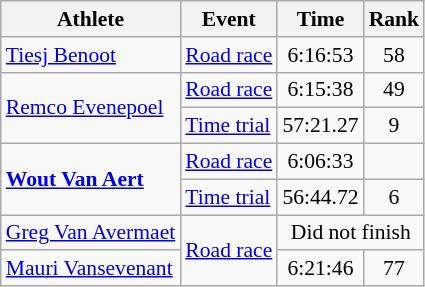<table class="wikitable" style="font-size:90%">
<tr>
<th>Athlete</th>
<th>Event</th>
<th>Time</th>
<th>Rank</th>
</tr>
<tr align=center>
<td align=left><a href='#'>Tiesj Benoot</a></td>
<td align=left><a href='#'>Road race</a></td>
<td>6:16:53</td>
<td>58</td>
</tr>
<tr align=center>
<td align=left rowspan=2><a href='#'>Remco Evenepoel</a></td>
<td align=left><a href='#'>Road race</a></td>
<td>6:15:38</td>
<td>49</td>
</tr>
<tr align=center>
<td align=left><a href='#'>Time trial</a></td>
<td>57:21.27</td>
<td>9</td>
</tr>
<tr align=center>
<td align=left rowspan=2><strong><a href='#'>Wout Van Aert</a></strong></td>
<td align=left><a href='#'>Road race</a></td>
<td>6:06:33</td>
<td></td>
</tr>
<tr align=center>
<td align=left><a href='#'>Time trial</a></td>
<td>56:44.72</td>
<td>6</td>
</tr>
<tr align=center>
<td align=left><a href='#'>Greg Van Avermaet</a></td>
<td align=left rowspan=2><a href='#'>Road race</a></td>
<td colspan=2>Did not finish</td>
</tr>
<tr align=center>
<td align=left><a href='#'>Mauri Vansevenant</a></td>
<td>6:21:46</td>
<td>77</td>
</tr>
</table>
